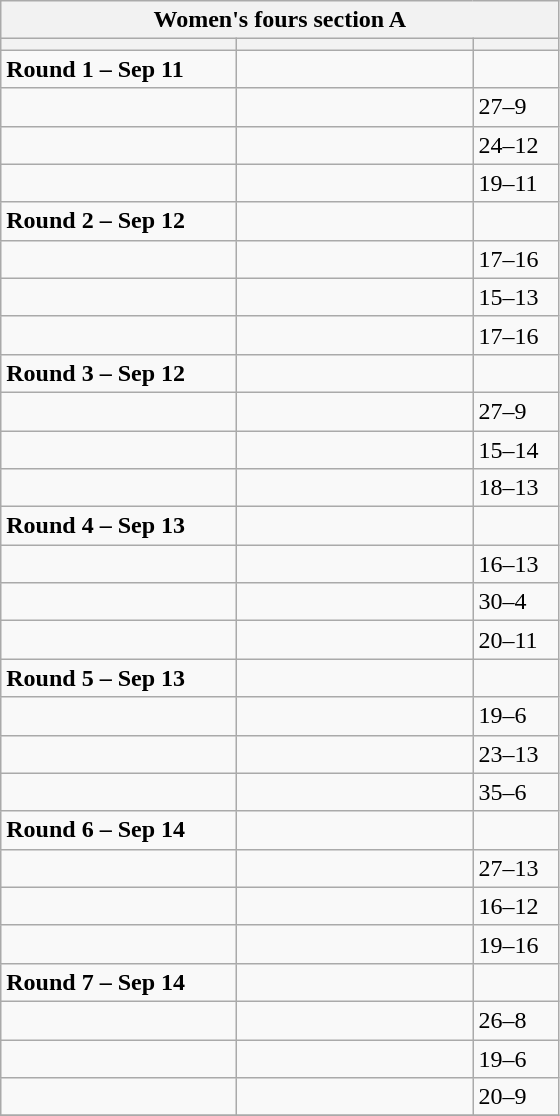<table class="wikitable">
<tr>
<th colspan="3">Women's fours section A</th>
</tr>
<tr>
<th width=150></th>
<th width=150></th>
<th width=50></th>
</tr>
<tr>
<td><strong>Round 1 – Sep 11</strong></td>
<td></td>
<td></td>
</tr>
<tr>
<td></td>
<td></td>
<td>27–9</td>
</tr>
<tr>
<td></td>
<td></td>
<td>24–12</td>
</tr>
<tr>
<td></td>
<td></td>
<td>19–11</td>
</tr>
<tr>
<td><strong>Round 2 – Sep 12</strong></td>
<td></td>
<td></td>
</tr>
<tr>
<td></td>
<td></td>
<td>17–16</td>
</tr>
<tr>
<td></td>
<td></td>
<td>15–13</td>
</tr>
<tr>
<td></td>
<td></td>
<td>17–16</td>
</tr>
<tr>
<td><strong>Round 3 – Sep 12</strong></td>
<td></td>
<td></td>
</tr>
<tr>
<td></td>
<td></td>
<td>27–9</td>
</tr>
<tr>
<td></td>
<td></td>
<td>15–14</td>
</tr>
<tr>
<td></td>
<td></td>
<td>18–13</td>
</tr>
<tr>
<td><strong>Round 4 – Sep 13</strong></td>
<td></td>
<td></td>
</tr>
<tr>
<td></td>
<td></td>
<td>16–13</td>
</tr>
<tr>
<td></td>
<td></td>
<td>30–4</td>
</tr>
<tr>
<td></td>
<td></td>
<td>20–11</td>
</tr>
<tr>
<td><strong>Round 5 – Sep 13</strong></td>
<td></td>
<td></td>
</tr>
<tr>
<td></td>
<td></td>
<td>19–6</td>
</tr>
<tr>
<td></td>
<td></td>
<td>23–13</td>
</tr>
<tr>
<td></td>
<td></td>
<td>35–6</td>
</tr>
<tr>
<td><strong>Round 6  – Sep 14</strong></td>
<td></td>
<td></td>
</tr>
<tr>
<td></td>
<td></td>
<td>27–13</td>
</tr>
<tr>
<td></td>
<td></td>
<td>16–12</td>
</tr>
<tr>
<td></td>
<td></td>
<td>19–16</td>
</tr>
<tr>
<td><strong>Round 7 – Sep 14</strong></td>
<td></td>
<td></td>
</tr>
<tr>
<td></td>
<td></td>
<td>26–8</td>
</tr>
<tr>
<td></td>
<td></td>
<td>19–6</td>
</tr>
<tr>
<td></td>
<td></td>
<td>20–9</td>
</tr>
<tr>
</tr>
</table>
